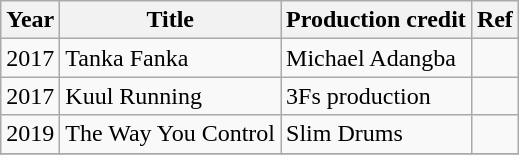<table class="wikitable">
<tr>
<th>Year</th>
<th>Title</th>
<th>Production credit</th>
<th>Ref</th>
</tr>
<tr>
<td>2017</td>
<td>Tanka Fanka</td>
<td>Michael Adangba</td>
<td></td>
</tr>
<tr>
<td>2017</td>
<td>Kuul Running</td>
<td>3Fs production</td>
<td></td>
</tr>
<tr>
<td>2019</td>
<td>The Way You Control</td>
<td>Slim Drums</td>
<td></td>
</tr>
<tr>
</tr>
</table>
